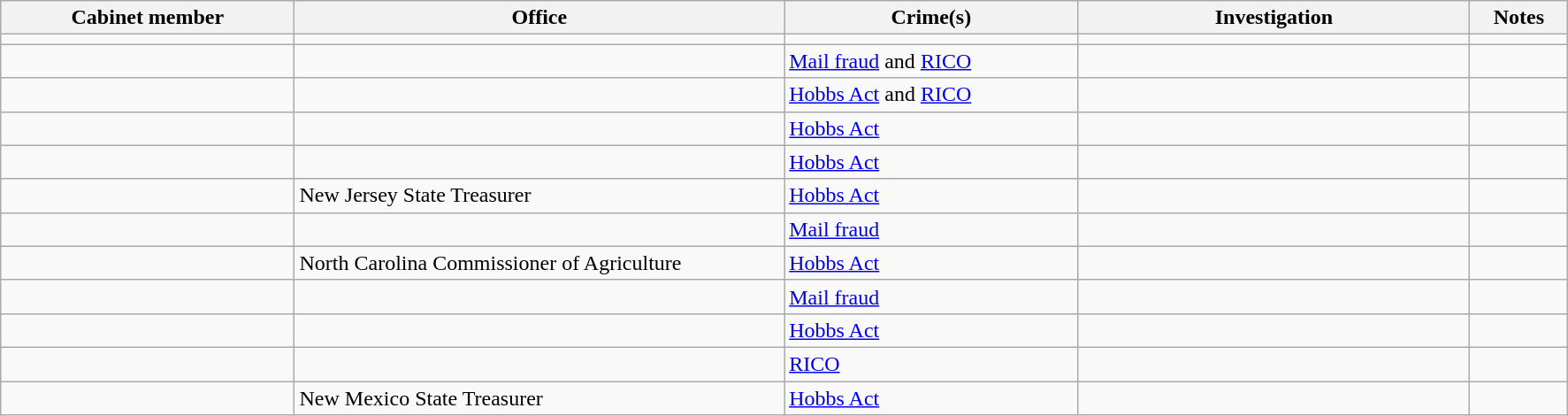<table class="wikitable sortable">
<tr>
<th scope="col" style="width:15%;">Cabinet member</th>
<th scope="col" style="width:25%;">Office</th>
<th scope="col" style="width:15%;">Crime(s)</th>
<th scope="col" style="width:20%;">Investigation</th>
<th scope="col" class="unsortable" style="width:5%;">Notes</th>
</tr>
<tr>
<td></td>
<td></td>
<td></td>
<td></td>
<td></td>
</tr>
<tr>
<td></td>
<td></td>
<td><a href='#'>Mail fraud</a> and <a href='#'>RICO</a></td>
<td></td>
<td></td>
</tr>
<tr>
<td></td>
<td></td>
<td><a href='#'>Hobbs Act</a> and <a href='#'>RICO</a></td>
<td></td>
<td></td>
</tr>
<tr>
<td></td>
<td></td>
<td><a href='#'>Hobbs Act</a></td>
<td></td>
<td></td>
</tr>
<tr>
<td></td>
<td></td>
<td><a href='#'>Hobbs Act</a></td>
<td></td>
<td></td>
</tr>
<tr>
<td></td>
<td>New Jersey State Treasurer</td>
<td><a href='#'>Hobbs Act</a></td>
<td></td>
<td></td>
</tr>
<tr>
<td></td>
<td></td>
<td><a href='#'>Mail fraud</a></td>
<td></td>
<td></td>
</tr>
<tr>
<td></td>
<td>North Carolina Commissioner of Agriculture</td>
<td><a href='#'>Hobbs Act</a></td>
<td></td>
<td></td>
</tr>
<tr>
<td></td>
<td></td>
<td><a href='#'>Mail fraud</a></td>
<td></td>
<td></td>
</tr>
<tr>
<td></td>
<td></td>
<td><a href='#'>Hobbs Act</a></td>
<td></td>
<td></td>
</tr>
<tr>
<td></td>
<td></td>
<td><a href='#'>RICO</a></td>
<td></td>
<td></td>
</tr>
<tr>
<td></td>
<td>New Mexico State Treasurer</td>
<td><a href='#'>Hobbs Act</a></td>
<td></td>
<td></td>
</tr>
</table>
